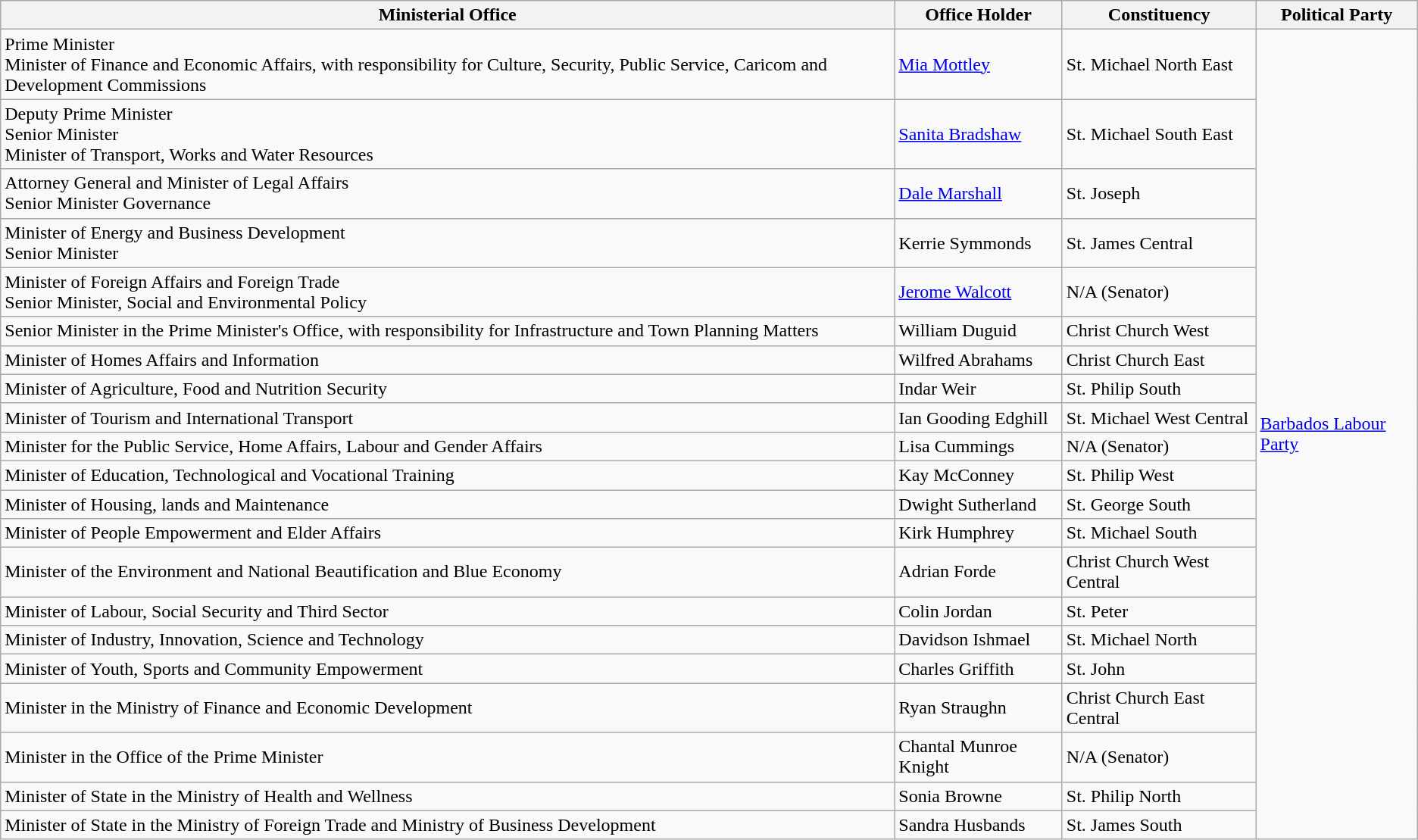<table class="wikitable">
<tr>
<th>Ministerial Office</th>
<th>Office Holder</th>
<th>Constituency</th>
<th>Political Party</th>
</tr>
<tr>
<td>Prime Minister<br>Minister of Finance and Economic Affairs, with responsibility for Culture, Security, Public Service, Caricom and Development Commissions</td>
<td><a href='#'>Mia Mottley</a></td>
<td>St. Michael North East</td>
<td rowspan="21"><a href='#'>Barbados Labour Party</a></td>
</tr>
<tr>
<td>Deputy Prime Minister<br>Senior Minister<br>Minister of Transport, Works and Water Resources</td>
<td><a href='#'>Sanita Bradshaw</a></td>
<td>St. Michael South East</td>
</tr>
<tr>
<td>Attorney General and Minister of Legal Affairs<br>Senior Minister Governance</td>
<td><a href='#'>Dale Marshall</a></td>
<td>St. Joseph</td>
</tr>
<tr>
<td>Minister of Energy and Business Development<br>Senior Minister</td>
<td>Kerrie Symmonds</td>
<td>St. James Central</td>
</tr>
<tr>
<td>Minister of Foreign Affairs and Foreign Trade<br>Senior Minister, Social and Environmental Policy</td>
<td><a href='#'>Jerome Walcott</a></td>
<td>N/A (Senator)</td>
</tr>
<tr>
<td>Senior Minister in the Prime Minister's Office, with responsibility for Infrastructure and Town Planning Matters</td>
<td>William Duguid</td>
<td>Christ Church West</td>
</tr>
<tr>
<td>Minister of Homes Affairs and Information</td>
<td>Wilfred Abrahams</td>
<td>Christ Church East</td>
</tr>
<tr>
<td>Minister of Agriculture, Food and Nutrition Security</td>
<td>Indar Weir</td>
<td>St. Philip South</td>
</tr>
<tr>
<td>Minister of Tourism and International Transport</td>
<td>Ian Gooding Edghill</td>
<td>St. Michael West Central</td>
</tr>
<tr>
<td>Minister for the Public Service, Home Affairs, Labour and Gender Affairs</td>
<td>Lisa Cummings</td>
<td>N/A (Senator)</td>
</tr>
<tr>
<td>Minister of Education, Technological and Vocational Training</td>
<td>Kay McConney</td>
<td>St. Philip West</td>
</tr>
<tr>
<td>Minister of Housing, lands and Maintenance</td>
<td>Dwight Sutherland</td>
<td>St. George South</td>
</tr>
<tr>
<td>Minister of People Empowerment and Elder Affairs</td>
<td>Kirk Humphrey</td>
<td>St. Michael South</td>
</tr>
<tr>
<td>Minister of the Environment and National Beautification and Blue Economy</td>
<td>Adrian Forde</td>
<td>Christ Church West Central</td>
</tr>
<tr>
<td>Minister of Labour, Social Security and Third Sector</td>
<td>Colin Jordan</td>
<td>St. Peter</td>
</tr>
<tr>
<td>Minister of Industry, Innovation, Science and Technology</td>
<td>Davidson Ishmael</td>
<td>St. Michael North</td>
</tr>
<tr>
<td>Minister of Youth, Sports and Community Empowerment</td>
<td>Charles Griffith</td>
<td>St. John</td>
</tr>
<tr>
<td>Minister in the Ministry of Finance and Economic Development</td>
<td>Ryan Straughn</td>
<td>Christ Church East Central</td>
</tr>
<tr>
<td>Minister in the Office of the Prime Minister</td>
<td>Chantal Munroe Knight</td>
<td>N/A (Senator)</td>
</tr>
<tr>
<td>Minister of State in the Ministry of Health and Wellness</td>
<td>Sonia Browne</td>
<td>St. Philip North</td>
</tr>
<tr>
<td>Minister of State in the Ministry of Foreign Trade and Ministry of Business Development</td>
<td>Sandra Husbands</td>
<td>St. James South</td>
</tr>
</table>
